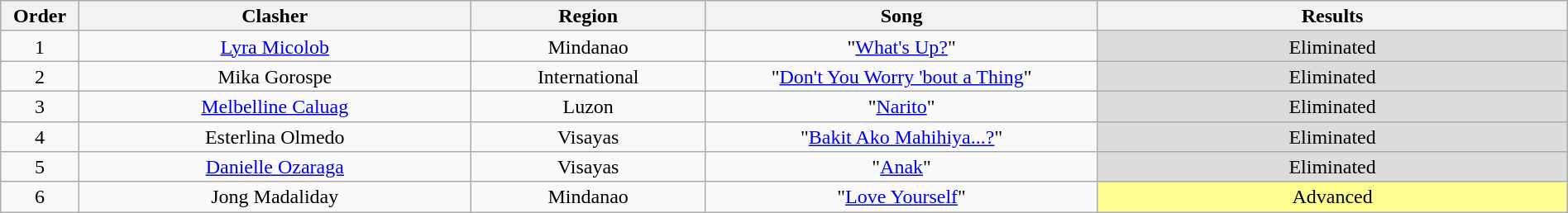<table class="wikitable" style="text-align:center; line-height:17px; width:100%;">
<tr>
<th width="5%">Order</th>
<th width="25%">Clasher</th>
<th>Region</th>
<th width="25%">Song</th>
<th width="30%">Results</th>
</tr>
<tr>
<td>1</td>
<td><a href='#'>Lyra Micolob</a></td>
<td>Mindanao</td>
<td>"<a href='#'>What's Up?</a>"</td>
<td style="background:#DCDCDC;">Eliminated</td>
</tr>
<tr>
<td>2</td>
<td>Mika Gorospe</td>
<td>International</td>
<td>"<a href='#'>Don't You Worry 'bout a Thing</a>"</td>
<td style="background:#DCDCDC;">Eliminated</td>
</tr>
<tr>
<td>3</td>
<td><a href='#'>Melbelline Caluag</a></td>
<td>Luzon</td>
<td>"<a href='#'>Narito</a>"</td>
<td style="background:#DCDCDC;">Eliminated</td>
</tr>
<tr>
<td>4</td>
<td>Esterlina Olmedo</td>
<td>Visayas</td>
<td>"<a href='#'>Bakit Ako Mahihiya...?</a>"</td>
<td style="background:#DCDCDC;">Eliminated</td>
</tr>
<tr>
<td>5</td>
<td><a href='#'>Danielle Ozaraga</a></td>
<td>Visayas</td>
<td>"<a href='#'>Anak</a>"</td>
<td style="background:#DCDCDC;">Eliminated</td>
</tr>
<tr>
<td>6</td>
<td>Jong Madaliday</td>
<td>Mindanao</td>
<td>"<a href='#'>Love Yourself</a>"</td>
<td style="background:#fdfc8f;">Advanced</td>
</tr>
</table>
